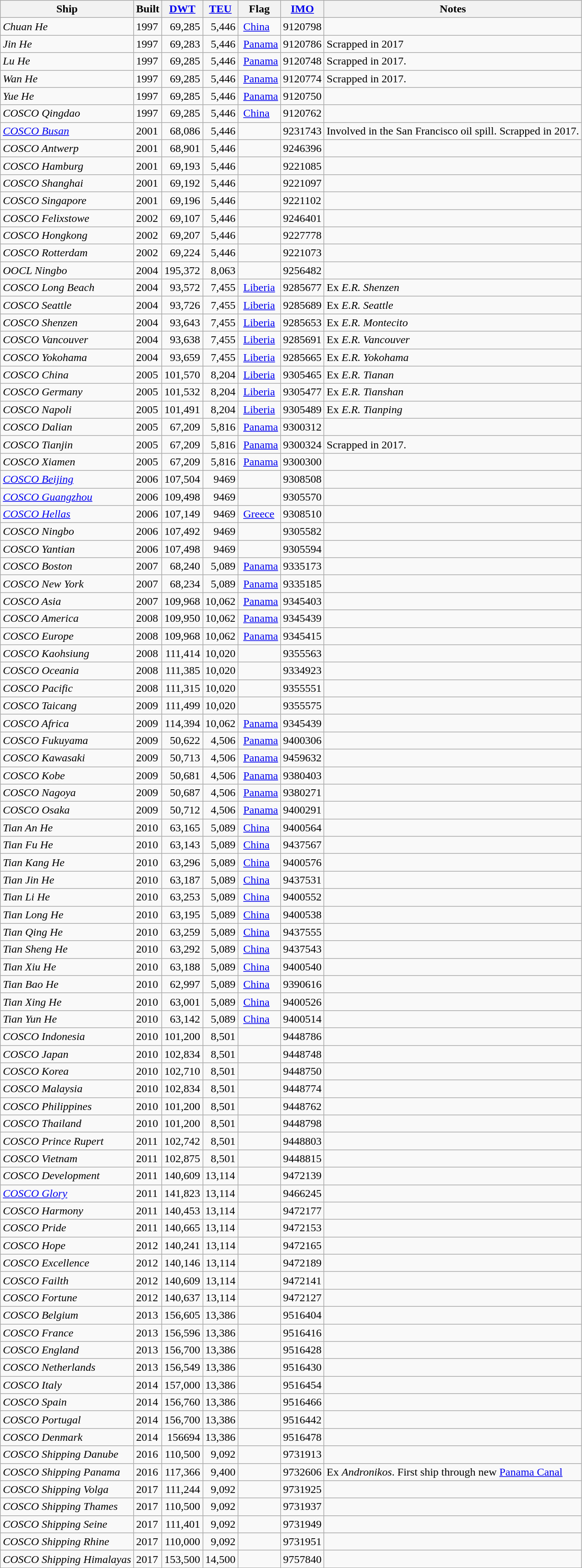<table class="wikitable">
<tr>
<th>Ship</th>
<th>Built</th>
<th><a href='#'>DWT</a></th>
<th><a href='#'>TEU</a></th>
<th>Flag</th>
<th><a href='#'>IMO</a></th>
<th>Notes</th>
</tr>
<tr>
<td><em>Chuan He</em></td>
<td>1997</td>
<td align=right>69,285</td>
<td align=right>5,446</td>
<td> <a href='#'>China</a></td>
<td>9120798</td>
<td></td>
</tr>
<tr>
<td><em>Jin He</em></td>
<td>1997</td>
<td align=right>69,283</td>
<td align=right>5,446</td>
<td> <a href='#'>Panama</a></td>
<td>9120786</td>
<td>Scrapped in 2017</td>
</tr>
<tr>
<td><em>Lu He</em></td>
<td>1997</td>
<td align=right>69,285</td>
<td align=right>5,446</td>
<td> <a href='#'>Panama</a></td>
<td>9120748</td>
<td>Scrapped in 2017.</td>
</tr>
<tr>
<td><em>Wan He</em></td>
<td>1997</td>
<td align=right>69,285</td>
<td align=right>5,446</td>
<td> <a href='#'>Panama</a></td>
<td>9120774</td>
<td>Scrapped in 2017.</td>
</tr>
<tr>
<td><em>Yue He</em></td>
<td>1997</td>
<td align=right>69,285</td>
<td align=right>5,446</td>
<td> <a href='#'>Panama</a></td>
<td>9120750</td>
<td></td>
</tr>
<tr>
<td><em>COSCO Qingdao</em></td>
<td>1997</td>
<td align=right>69,285</td>
<td align=right>5,446</td>
<td> <a href='#'>China</a></td>
<td>9120762</td>
<td></td>
</tr>
<tr>
<td><a href='#'><em>COSCO Busan</em></a></td>
<td>2001</td>
<td align=right>68,086</td>
<td align=right>5,446</td>
<td></td>
<td>9231743</td>
<td>Involved in the San Francisco oil spill. Scrapped in 2017.</td>
</tr>
<tr>
<td><em>COSCO Antwerp</em></td>
<td>2001</td>
<td align=right>68,901</td>
<td align=right>5,446</td>
<td></td>
<td>9246396</td>
<td></td>
</tr>
<tr>
<td><em>COSCO Hamburg</em></td>
<td>2001</td>
<td align=right>69,193</td>
<td align=right>5,446</td>
<td></td>
<td>9221085</td>
<td></td>
</tr>
<tr>
<td><em>COSCO Shanghai</em></td>
<td>2001</td>
<td align=right>69,192</td>
<td align=right>5,446</td>
<td></td>
<td>9221097</td>
<td></td>
</tr>
<tr>
<td><em>COSCO Singapore</em></td>
<td>2001</td>
<td align=right>69,196</td>
<td align=right>5,446</td>
<td></td>
<td>9221102</td>
<td></td>
</tr>
<tr>
<td><em>COSCO Felixstowe</em></td>
<td>2002</td>
<td align=right>69,107</td>
<td align=right>5,446</td>
<td></td>
<td>9246401</td>
<td></td>
</tr>
<tr>
<td><em>COSCO Hongkong</em></td>
<td>2002</td>
<td align=right>69,207</td>
<td align=right>5,446</td>
<td></td>
<td>9227778</td>
<td></td>
</tr>
<tr>
<td><em>COSCO Rotterdam</em></td>
<td>2002</td>
<td align=right>69,224</td>
<td align=right>5,446</td>
<td></td>
<td>9221073</td>
<td></td>
</tr>
<tr>
<td><em>OOCL Ningbo</em></td>
<td>2004</td>
<td align=right>195,372</td>
<td align=right>8,063</td>
<td></td>
<td>9256482</td>
<td></td>
</tr>
<tr>
<td><em>COSCO Long Beach</em></td>
<td>2004</td>
<td align=right>93,572</td>
<td align=right>7,455</td>
<td> <a href='#'>Liberia</a></td>
<td>9285677</td>
<td>Ex <em>E.R. Shenzen</em></td>
</tr>
<tr>
<td><em>COSCO Seattle</em></td>
<td>2004</td>
<td align=right>93,726</td>
<td align=right>7,455</td>
<td> <a href='#'>Liberia</a></td>
<td>9285689</td>
<td>Ex <em>E.R. Seattle</em></td>
</tr>
<tr>
<td><em>COSCO Shenzen</em></td>
<td>2004</td>
<td align=right>93,643</td>
<td align=right>7,455</td>
<td> <a href='#'>Liberia</a></td>
<td>9285653</td>
<td>Ex <em>E.R. Montecito</em></td>
</tr>
<tr>
<td><em>COSCO Vancouver</em></td>
<td>2004</td>
<td align=right>93,638</td>
<td align=right>7,455</td>
<td> <a href='#'>Liberia</a></td>
<td>9285691</td>
<td>Ex <em>E.R. Vancouver</em></td>
</tr>
<tr>
<td><em>COSCO Yokohama</em></td>
<td>2004</td>
<td align=right>93,659</td>
<td align=right>7,455</td>
<td> <a href='#'>Liberia</a></td>
<td>9285665</td>
<td>Ex <em>E.R. Yokohama</em></td>
</tr>
<tr>
<td><em>COSCO China</em></td>
<td>2005</td>
<td align=right>101,570</td>
<td align=right>8,204</td>
<td> <a href='#'>Liberia</a></td>
<td>9305465</td>
<td>Ex <em>E.R. Tianan</em></td>
</tr>
<tr>
<td><em>COSCO Germany</em></td>
<td>2005</td>
<td align=right>101,532</td>
<td align=right>8,204</td>
<td> <a href='#'>Liberia</a></td>
<td>9305477</td>
<td>Ex <em>E.R. Tianshan</em></td>
</tr>
<tr>
<td><em>COSCO Napoli</em></td>
<td>2005</td>
<td align=right>101,491</td>
<td align=right>8,204</td>
<td> <a href='#'>Liberia</a></td>
<td>9305489</td>
<td>Ex <em>E.R. Tianping</em></td>
</tr>
<tr>
<td><em>COSCO Dalian</em></td>
<td>2005</td>
<td align=right>67,209</td>
<td align=right>5,816</td>
<td> <a href='#'>Panama</a></td>
<td>9300312</td>
<td></td>
</tr>
<tr>
<td><em>COSCO Tianjin</em></td>
<td>2005</td>
<td align=right>67,209</td>
<td align=right>5,816</td>
<td> <a href='#'>Panama</a></td>
<td>9300324</td>
<td>Scrapped in 2017.</td>
</tr>
<tr>
<td><em>COSCO Xiamen</em></td>
<td>2005</td>
<td align=right>67,209</td>
<td align=right>5,816</td>
<td> <a href='#'>Panama</a></td>
<td>9300300</td>
<td></td>
</tr>
<tr>
<td><em><a href='#'>COSCO Beijing</a></em></td>
<td>2006</td>
<td align=right>107,504</td>
<td align=right>9469</td>
<td></td>
<td>9308508</td>
<td></td>
</tr>
<tr>
<td><em><a href='#'>COSCO Guangzhou</a></em></td>
<td>2006</td>
<td align=right>109,498</td>
<td align=right>9469</td>
<td></td>
<td>9305570</td>
<td></td>
</tr>
<tr>
<td><em><a href='#'>COSCO Hellas</a></em></td>
<td>2006</td>
<td align=right>107,149</td>
<td align=right>9469</td>
<td> <a href='#'>Greece</a></td>
<td>9308510</td>
<td></td>
</tr>
<tr>
<td><em>COSCO Ningbo</em></td>
<td>2006</td>
<td align=right>107,492</td>
<td align=right>9469</td>
<td></td>
<td>9305582</td>
<td></td>
</tr>
<tr>
<td><em>COSCO Yantian</em></td>
<td>2006</td>
<td align=right>107,498</td>
<td align=right>9469</td>
<td></td>
<td>9305594</td>
<td></td>
</tr>
<tr>
<td><em>COSCO Boston</em></td>
<td>2007</td>
<td align=right>68,240</td>
<td align=right>5,089</td>
<td> <a href='#'>Panama</a></td>
<td>9335173</td>
<td></td>
</tr>
<tr>
<td><em>COSCO New York</em></td>
<td>2007</td>
<td align=right>68,234</td>
<td align=right>5,089</td>
<td> <a href='#'>Panama</a></td>
<td>9335185</td>
<td></td>
</tr>
<tr>
<td><em>COSCO Asia</em></td>
<td>2007</td>
<td align=right>109,968</td>
<td align=right>10,062</td>
<td> <a href='#'>Panama</a></td>
<td>9345403</td>
<td></td>
</tr>
<tr>
<td><em>COSCO America</em></td>
<td>2008</td>
<td align=right>109,950</td>
<td align=right>10,062</td>
<td> <a href='#'>Panama</a></td>
<td>9345439</td>
<td></td>
</tr>
<tr>
<td><em>COSCO Europe</em></td>
<td>2008</td>
<td align=right>109,968</td>
<td align=right>10,062</td>
<td> <a href='#'>Panama</a></td>
<td>9345415</td>
<td></td>
</tr>
<tr>
<td><em>COSCO Kaohsiung</em></td>
<td>2008</td>
<td align=right>111,414</td>
<td align=right>10,020</td>
<td></td>
<td>9355563</td>
<td></td>
</tr>
<tr>
<td><em>COSCO Oceania</em></td>
<td>2008</td>
<td align=right>111,385</td>
<td align=right>10,020</td>
<td></td>
<td>9334923</td>
<td></td>
</tr>
<tr>
<td><em>COSCO Pacific</em></td>
<td>2008</td>
<td align=right>111,315</td>
<td align=right>10,020</td>
<td></td>
<td>9355551</td>
<td></td>
</tr>
<tr>
<td><em>COSCO Taicang</em></td>
<td>2009</td>
<td align=right>111,499</td>
<td align=right>10,020</td>
<td></td>
<td>9355575</td>
<td></td>
</tr>
<tr>
<td><em>COSCO Africa</em></td>
<td>2009</td>
<td align=right>114,394</td>
<td align=right>10,062</td>
<td> <a href='#'>Panama</a></td>
<td>9345439</td>
<td></td>
</tr>
<tr>
<td><em>COSCO Fukuyama</em></td>
<td>2009</td>
<td align=right>50,622</td>
<td align=right>4,506</td>
<td> <a href='#'>Panama</a></td>
<td>9400306</td>
<td></td>
</tr>
<tr>
<td><em>COSCO Kawasaki</em></td>
<td>2009</td>
<td align=right>50,713</td>
<td align=right>4,506</td>
<td> <a href='#'>Panama</a></td>
<td>9459632</td>
<td></td>
</tr>
<tr>
<td><em>COSCO Kobe</em></td>
<td>2009</td>
<td align=right>50,681</td>
<td align=right>4,506</td>
<td> <a href='#'>Panama</a></td>
<td>9380403</td>
<td></td>
</tr>
<tr>
<td><em>COSCO Nagoya</em></td>
<td>2009</td>
<td align=right>50,687</td>
<td align=right>4,506</td>
<td> <a href='#'>Panama</a></td>
<td>9380271</td>
<td></td>
</tr>
<tr>
<td><em>COSCO Osaka</em></td>
<td>2009</td>
<td align=right>50,712</td>
<td align=right>4,506</td>
<td> <a href='#'>Panama</a></td>
<td>9400291</td>
<td></td>
</tr>
<tr>
<td><em>Tian An He</em></td>
<td>2010</td>
<td align=right>63,165</td>
<td align=right>5,089</td>
<td> <a href='#'>China</a></td>
<td>9400564</td>
<td></td>
</tr>
<tr>
<td><em>Tian Fu He</em></td>
<td>2010</td>
<td align=right>63,143</td>
<td align=right>5,089</td>
<td> <a href='#'>China</a></td>
<td>9437567</td>
<td></td>
</tr>
<tr>
<td><em>Tian Kang He</em></td>
<td>2010</td>
<td align=right>63,296</td>
<td align=right>5,089</td>
<td> <a href='#'>China</a></td>
<td>9400576</td>
<td></td>
</tr>
<tr>
<td><em>Tian Jin He</em></td>
<td>2010</td>
<td align=right>63,187</td>
<td align=right>5,089</td>
<td> <a href='#'>China</a></td>
<td>9437531</td>
<td></td>
</tr>
<tr>
<td><em>Tian Li He</em></td>
<td>2010</td>
<td align=right>63,253</td>
<td align=right>5,089</td>
<td> <a href='#'>China</a></td>
<td>9400552</td>
<td></td>
</tr>
<tr>
<td><em>Tian Long He</em></td>
<td>2010</td>
<td align=right>63,195</td>
<td align=right>5,089</td>
<td> <a href='#'>China</a></td>
<td>9400538</td>
<td></td>
</tr>
<tr>
<td><em>Tian Qing He</em></td>
<td>2010</td>
<td align=right>63,259</td>
<td align=right>5,089</td>
<td> <a href='#'>China</a></td>
<td>9437555</td>
<td></td>
</tr>
<tr>
<td><em>Tian Sheng He</em></td>
<td>2010</td>
<td align=right>63,292</td>
<td align=right>5,089</td>
<td> <a href='#'>China</a></td>
<td>9437543</td>
<td></td>
</tr>
<tr>
<td><em>Tian Xiu He</em></td>
<td>2010</td>
<td align=right>63,188</td>
<td align=right>5,089</td>
<td> <a href='#'>China</a></td>
<td>9400540</td>
<td></td>
</tr>
<tr>
<td><em>Tian Bao He</em></td>
<td>2010</td>
<td align=right>62,997</td>
<td align=right>5,089</td>
<td> <a href='#'>China</a></td>
<td>9390616</td>
<td></td>
</tr>
<tr>
<td><em>Tian Xing He</em></td>
<td>2010</td>
<td align=right>63,001</td>
<td align=right>5,089</td>
<td> <a href='#'>China</a></td>
<td>9400526</td>
<td></td>
</tr>
<tr>
<td><em>Tian Yun He</em></td>
<td>2010</td>
<td align=right>63,142</td>
<td align=right>5,089</td>
<td> <a href='#'>China</a></td>
<td>9400514</td>
<td></td>
</tr>
<tr>
<td><em>COSCO Indonesia</em></td>
<td>2010</td>
<td align=right>101,200</td>
<td align=right>8,501</td>
<td></td>
<td>9448786</td>
<td></td>
</tr>
<tr>
<td><em>COSCO Japan</em></td>
<td>2010</td>
<td align=right>102,834</td>
<td align=right>8,501</td>
<td></td>
<td>9448748</td>
<td></td>
</tr>
<tr>
<td><em>COSCO Korea</em></td>
<td>2010</td>
<td align=right>102,710</td>
<td align=right>8,501</td>
<td></td>
<td>9448750</td>
<td></td>
</tr>
<tr>
<td><em>COSCO Malaysia</em></td>
<td>2010</td>
<td align=right>102,834</td>
<td align=right>8,501</td>
<td></td>
<td>9448774</td>
<td></td>
</tr>
<tr>
<td><em>COSCO Philippines</em></td>
<td>2010</td>
<td align=right>101,200</td>
<td align=right>8,501</td>
<td></td>
<td>9448762</td>
<td></td>
</tr>
<tr>
<td><em>COSCO Thailand</em></td>
<td>2010</td>
<td align=right>101,200</td>
<td align=right>8,501</td>
<td></td>
<td>9448798</td>
<td></td>
</tr>
<tr>
<td><em>COSCO Prince Rupert</em></td>
<td>2011</td>
<td align=right>102,742</td>
<td align=right>8,501</td>
<td></td>
<td>9448803</td>
<td></td>
</tr>
<tr>
<td><em>COSCO Vietnam</em></td>
<td>2011</td>
<td align=right>102,875</td>
<td align=right>8,501</td>
<td></td>
<td>9448815</td>
<td></td>
</tr>
<tr>
<td><em>COSCO Development</em></td>
<td>2011</td>
<td align=right>140,609</td>
<td aligh=right>13,114</td>
<td></td>
<td>9472139</td>
<td></td>
</tr>
<tr>
<td><em><a href='#'>COSCO Glory</a></em></td>
<td>2011</td>
<td align=right>141,823</td>
<td aligh=right>13,114</td>
<td></td>
<td>9466245</td>
<td></td>
</tr>
<tr>
<td><em>COSCO Harmony</em></td>
<td>2011</td>
<td align=right>140,453</td>
<td aligh=right>13,114</td>
<td></td>
<td>9472177</td>
<td></td>
</tr>
<tr>
<td><em>COSCO Pride</em></td>
<td>2011</td>
<td align=right>140,665</td>
<td aligh=right>13,114</td>
<td></td>
<td>9472153</td>
<td></td>
</tr>
<tr>
<td><em>COSCO Hope</em></td>
<td>2012</td>
<td align=right>140,241</td>
<td align=right>13,114</td>
<td></td>
<td>9472165</td>
<td></td>
</tr>
<tr>
<td><em>COSCO Excellence</em></td>
<td>2012</td>
<td align=right>140,146</td>
<td align=right>13,114</td>
<td></td>
<td>9472189</td>
<td></td>
</tr>
<tr>
<td><em>COSCO Failth</em></td>
<td>2012</td>
<td align=right>140,609</td>
<td align=right>13,114</td>
<td></td>
<td>9472141</td>
<td></td>
</tr>
<tr>
<td><em>COSCO Fortune</em></td>
<td>2012</td>
<td align=right>140,637</td>
<td align=right>13,114</td>
<td></td>
<td>9472127</td>
<td></td>
</tr>
<tr>
<td><em>COSCO Belgium</em></td>
<td>2013</td>
<td align=right>156,605</td>
<td align=right>13,386</td>
<td></td>
<td>9516404</td>
<td></td>
</tr>
<tr>
<td><em>COSCO France</em></td>
<td>2013</td>
<td align=right>156,596</td>
<td align=right>13,386</td>
<td></td>
<td>9516416</td>
<td></td>
</tr>
<tr>
<td><em>COSCO England</em></td>
<td>2013</td>
<td align=right>156,700</td>
<td align=right>13,386</td>
<td></td>
<td>9516428</td>
<td></td>
</tr>
<tr>
<td><em>COSCO Netherlands</em></td>
<td>2013</td>
<td align=right>156,549</td>
<td align=right>13,386</td>
<td></td>
<td>9516430</td>
<td></td>
</tr>
<tr>
<td><em>COSCO Italy</em></td>
<td>2014</td>
<td align=right>157,000</td>
<td align=right>13,386</td>
<td></td>
<td>9516454</td>
<td></td>
</tr>
<tr>
<td><em>COSCO Spain</em></td>
<td>2014</td>
<td align=right>156,760</td>
<td align=right>13,386</td>
<td></td>
<td>9516466</td>
<td></td>
</tr>
<tr>
<td><em>COSCO Portugal</em></td>
<td>2014</td>
<td align=right>156,700</td>
<td align=right>13,386</td>
<td></td>
<td>9516442</td>
<td></td>
</tr>
<tr>
<td><em>COSCO Denmark</em></td>
<td>2014</td>
<td align=right>156694</td>
<td align=right>13,386</td>
<td></td>
<td>9516478</td>
<td></td>
</tr>
<tr>
<td><em>COSCO Shipping Danube</em></td>
<td>2016</td>
<td align=right>110,500</td>
<td align=right>9,092</td>
<td></td>
<td>9731913</td>
<td></td>
</tr>
<tr>
<td><em>COSCO Shipping Panama</em></td>
<td>2016</td>
<td align=right>117,366</td>
<td align=right>9,400</td>
<td></td>
<td>9732606</td>
<td>Ex <em>Andronikos</em>. First ship through new <a href='#'>Panama Canal</a></td>
</tr>
<tr>
<td><em>COSCO Shipping Volga</em></td>
<td>2017</td>
<td align=right>111,244</td>
<td align=right>9,092</td>
<td></td>
<td>9731925</td>
<td></td>
</tr>
<tr>
<td><em>COSCO Shipping Thames</em></td>
<td>2017</td>
<td align=right>110,500</td>
<td align=right>9,092</td>
<td></td>
<td>9731937</td>
<td></td>
</tr>
<tr>
<td><em>COSCO Shipping Seine</em></td>
<td>2017</td>
<td align=right>111,401</td>
<td align=right>9,092</td>
<td></td>
<td>9731949</td>
<td></td>
</tr>
<tr>
<td><em>COSCO Shipping Rhine</em></td>
<td>2017</td>
<td align=right>110,000</td>
<td align=right>9,092</td>
<td></td>
<td>9731951</td>
<td></td>
</tr>
<tr>
<td><em>COSCO Shipping Himalayas</em></td>
<td>2017</td>
<td align=right>153,500</td>
<td align=right>14,500</td>
<td></td>
<td>9757840</td>
<td></td>
</tr>
<tr>
</tr>
</table>
